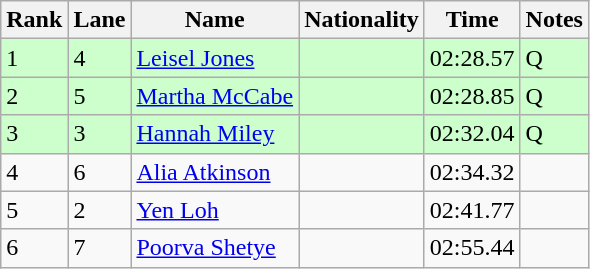<table class="wikitable">
<tr>
<th>Rank</th>
<th>Lane</th>
<th>Name</th>
<th>Nationality</th>
<th>Time</th>
<th>Notes</th>
</tr>
<tr bgcolor=ccffcc>
<td>1</td>
<td>4</td>
<td><a href='#'>Leisel Jones</a></td>
<td></td>
<td>02:28.57</td>
<td>Q</td>
</tr>
<tr bgcolor=ccffcc>
<td>2</td>
<td>5</td>
<td><a href='#'>Martha McCabe</a></td>
<td></td>
<td>02:28.85</td>
<td>Q</td>
</tr>
<tr bgcolor=ccffcc>
<td>3</td>
<td>3</td>
<td><a href='#'>Hannah Miley</a></td>
<td></td>
<td>02:32.04</td>
<td>Q</td>
</tr>
<tr>
<td>4</td>
<td>6</td>
<td><a href='#'>Alia Atkinson</a></td>
<td></td>
<td>02:34.32</td>
<td></td>
</tr>
<tr>
<td>5</td>
<td>2</td>
<td><a href='#'>Yen Loh</a></td>
<td></td>
<td>02:41.77</td>
<td></td>
</tr>
<tr>
<td>6</td>
<td>7</td>
<td><a href='#'>Poorva Shetye</a></td>
<td></td>
<td>02:55.44</td>
<td></td>
</tr>
</table>
